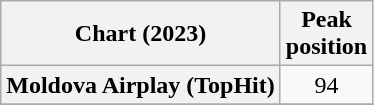<table class="wikitable plainrowheaders" style="text-align:center">
<tr>
<th scope="col">Chart (2023)</th>
<th scope="col">Peak<br>position</th>
</tr>
<tr>
<th scope="row">Moldova Airplay (TopHit)</th>
<td>94</td>
</tr>
<tr>
</tr>
</table>
